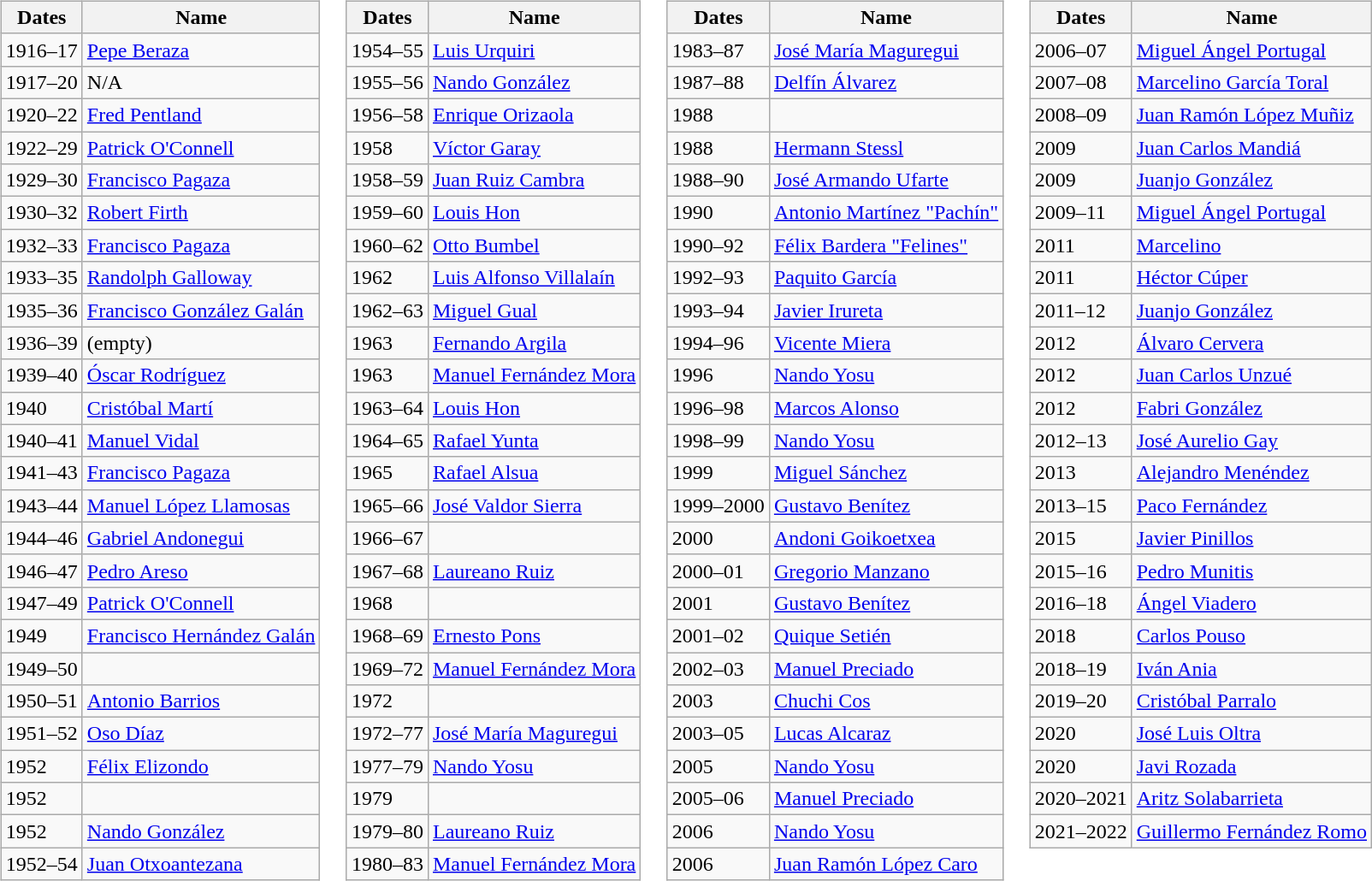<table>
<tr>
<td style="vertical-align:top;"><br><table class="wikitable">
<tr>
<th>Dates</th>
<th>Name</th>
</tr>
<tr>
<td>1916–17</td>
<td> <a href='#'>Pepe Beraza</a></td>
</tr>
<tr>
<td>1917–20</td>
<td>N/A</td>
</tr>
<tr>
<td>1920–22</td>
<td> <a href='#'>Fred Pentland</a></td>
</tr>
<tr>
<td>1922–29</td>
<td> <a href='#'>Patrick O'Connell</a></td>
</tr>
<tr>
<td>1929–30</td>
<td> <a href='#'>Francisco Pagaza</a></td>
</tr>
<tr>
<td>1930–32</td>
<td> <a href='#'>Robert Firth</a></td>
</tr>
<tr>
<td>1932–33</td>
<td> <a href='#'>Francisco Pagaza</a></td>
</tr>
<tr>
<td>1933–35</td>
<td> <a href='#'>Randolph Galloway</a></td>
</tr>
<tr>
<td>1935–36</td>
<td> <a href='#'>Francisco González Galán</a></td>
</tr>
<tr>
<td>1936–39</td>
<td>(empty)</td>
</tr>
<tr>
<td>1939–40</td>
<td> <a href='#'>Óscar Rodríguez</a></td>
</tr>
<tr>
<td>1940</td>
<td> <a href='#'>Cristóbal Martí</a></td>
</tr>
<tr>
<td>1940–41</td>
<td> <a href='#'>Manuel Vidal</a></td>
</tr>
<tr>
<td>1941–43</td>
<td> <a href='#'>Francisco Pagaza</a></td>
</tr>
<tr>
<td>1943–44</td>
<td> <a href='#'>Manuel López Llamosas</a></td>
</tr>
<tr>
<td>1944–46</td>
<td> <a href='#'>Gabriel Andonegui</a></td>
</tr>
<tr>
<td>1946–47</td>
<td> <a href='#'>Pedro Areso</a></td>
</tr>
<tr>
<td>1947–49</td>
<td> <a href='#'>Patrick O'Connell</a></td>
</tr>
<tr>
<td>1949</td>
<td> <a href='#'>Francisco Hernández Galán</a></td>
</tr>
<tr>
<td>1949–50</td>
<td> </td>
</tr>
<tr>
<td>1950–51</td>
<td> <a href='#'>Antonio Barrios</a></td>
</tr>
<tr>
<td>1951–52</td>
<td> <a href='#'>Oso Díaz</a></td>
</tr>
<tr>
<td>1952</td>
<td> <a href='#'>Félix Elizondo</a></td>
</tr>
<tr>
<td>1952</td>
<td> </td>
</tr>
<tr>
<td>1952</td>
<td> <a href='#'>Nando González</a></td>
</tr>
<tr>
<td>1952–54</td>
<td> <a href='#'>Juan Otxoantezana</a></td>
</tr>
</table>
</td>
<td style="vertical-align:top;"><br><table class="wikitable">
<tr>
<th>Dates</th>
<th>Name</th>
</tr>
<tr>
<td>1954–55</td>
<td> <a href='#'>Luis Urquiri</a></td>
</tr>
<tr>
<td>1955–56</td>
<td> <a href='#'>Nando González</a></td>
</tr>
<tr>
<td>1956–58</td>
<td> <a href='#'>Enrique Orizaola</a></td>
</tr>
<tr>
<td>1958</td>
<td> <a href='#'>Víctor Garay</a></td>
</tr>
<tr>
<td>1958–59</td>
<td> <a href='#'>Juan Ruiz Cambra</a></td>
</tr>
<tr>
<td>1959–60</td>
<td> <a href='#'>Louis Hon</a></td>
</tr>
<tr>
<td>1960–62</td>
<td> <a href='#'>Otto Bumbel</a></td>
</tr>
<tr>
<td>1962</td>
<td> <a href='#'>Luis Alfonso Villalaín</a></td>
</tr>
<tr>
<td>1962–63</td>
<td> <a href='#'>Miguel Gual</a></td>
</tr>
<tr>
<td>1963</td>
<td> <a href='#'>Fernando Argila</a></td>
</tr>
<tr>
<td>1963</td>
<td> <a href='#'>Manuel Fernández Mora</a></td>
</tr>
<tr>
<td>1963–64</td>
<td> <a href='#'>Louis Hon</a></td>
</tr>
<tr>
<td>1964–65</td>
<td> <a href='#'>Rafael Yunta</a></td>
</tr>
<tr>
<td>1965</td>
<td> <a href='#'>Rafael Alsua</a></td>
</tr>
<tr>
<td>1965–66</td>
<td> <a href='#'>José Valdor Sierra</a></td>
</tr>
<tr>
<td>1966–67</td>
<td> </td>
</tr>
<tr>
<td>1967–68</td>
<td> <a href='#'>Laureano Ruiz</a></td>
</tr>
<tr>
<td>1968</td>
<td> </td>
</tr>
<tr>
<td>1968–69</td>
<td> <a href='#'>Ernesto Pons</a></td>
</tr>
<tr>
<td>1969–72</td>
<td> <a href='#'>Manuel Fernández Mora</a></td>
</tr>
<tr>
<td>1972</td>
<td> </td>
</tr>
<tr>
<td>1972–77</td>
<td> <a href='#'>José María Maguregui</a></td>
</tr>
<tr>
<td>1977–79</td>
<td> <a href='#'>Nando Yosu</a></td>
</tr>
<tr>
<td>1979</td>
<td> </td>
</tr>
<tr>
<td>1979–80</td>
<td> <a href='#'>Laureano Ruiz</a></td>
</tr>
<tr>
<td>1980–83</td>
<td> <a href='#'>Manuel Fernández Mora</a></td>
</tr>
</table>
</td>
<td style="vertical-align:top;"><br><table class="wikitable">
<tr>
<th>Dates</th>
<th>Name</th>
</tr>
<tr>
<td>1983–87</td>
<td> <a href='#'>José María Maguregui</a></td>
</tr>
<tr>
<td>1987–88</td>
<td> <a href='#'>Delfín Álvarez</a></td>
</tr>
<tr>
<td>1988</td>
<td> </td>
</tr>
<tr>
<td>1988</td>
<td> <a href='#'>Hermann Stessl</a></td>
</tr>
<tr>
<td>1988–90</td>
<td> <a href='#'>José Armando Ufarte</a></td>
</tr>
<tr>
<td>1990</td>
<td> <a href='#'>Antonio Martínez "Pachín"</a></td>
</tr>
<tr>
<td>1990–92</td>
<td> <a href='#'>Félix Bardera "Felines"</a></td>
</tr>
<tr>
<td>1992–93</td>
<td> <a href='#'>Paquito García</a></td>
</tr>
<tr>
<td>1993–94</td>
<td> <a href='#'>Javier Irureta</a></td>
</tr>
<tr>
<td>1994–96</td>
<td> <a href='#'>Vicente Miera</a></td>
</tr>
<tr>
<td>1996</td>
<td> <a href='#'>Nando Yosu</a></td>
</tr>
<tr>
<td>1996–98</td>
<td> <a href='#'>Marcos Alonso</a></td>
</tr>
<tr>
<td>1998–99</td>
<td> <a href='#'>Nando Yosu</a></td>
</tr>
<tr>
<td>1999</td>
<td> <a href='#'>Miguel Sánchez</a></td>
</tr>
<tr>
<td>1999–2000</td>
<td> <a href='#'>Gustavo Benítez</a></td>
</tr>
<tr>
<td>2000</td>
<td> <a href='#'>Andoni Goikoetxea</a></td>
</tr>
<tr>
<td>2000–01</td>
<td> <a href='#'>Gregorio Manzano</a></td>
</tr>
<tr>
<td>2001</td>
<td> <a href='#'>Gustavo Benítez</a></td>
</tr>
<tr>
<td>2001–02</td>
<td> <a href='#'>Quique Setién</a></td>
</tr>
<tr>
<td>2002–03</td>
<td> <a href='#'>Manuel Preciado</a></td>
</tr>
<tr>
<td>2003</td>
<td> <a href='#'>Chuchi Cos</a></td>
</tr>
<tr>
<td>2003–05</td>
<td> <a href='#'>Lucas Alcaraz</a></td>
</tr>
<tr>
<td>2005</td>
<td> <a href='#'>Nando Yosu</a></td>
</tr>
<tr>
<td>2005–06</td>
<td> <a href='#'>Manuel Preciado</a></td>
</tr>
<tr>
<td>2006</td>
<td> <a href='#'>Nando Yosu</a></td>
</tr>
<tr>
<td>2006</td>
<td> <a href='#'>Juan Ramón López Caro</a></td>
</tr>
</table>
</td>
<td style="vertical-align:top;"><br><table class="wikitable">
<tr>
<th>Dates</th>
<th>Name</th>
</tr>
<tr>
<td>2006–07</td>
<td> <a href='#'>Miguel Ángel Portugal</a></td>
</tr>
<tr>
<td>2007–08</td>
<td> <a href='#'>Marcelino García Toral</a></td>
</tr>
<tr>
<td>2008–09</td>
<td> <a href='#'>Juan Ramón López Muñiz</a></td>
</tr>
<tr>
<td>2009</td>
<td> <a href='#'>Juan Carlos Mandiá</a></td>
</tr>
<tr>
<td>2009</td>
<td> <a href='#'>Juanjo González</a></td>
</tr>
<tr>
<td>2009–11</td>
<td> <a href='#'>Miguel Ángel Portugal</a></td>
</tr>
<tr>
<td>2011</td>
<td> <a href='#'>Marcelino</a></td>
</tr>
<tr>
<td>2011</td>
<td> <a href='#'>Héctor Cúper</a></td>
</tr>
<tr>
<td>2011–12</td>
<td> <a href='#'>Juanjo González</a></td>
</tr>
<tr>
<td>2012</td>
<td> <a href='#'>Álvaro Cervera</a></td>
</tr>
<tr>
<td>2012</td>
<td> <a href='#'>Juan Carlos Unzué</a></td>
</tr>
<tr>
<td>2012</td>
<td> <a href='#'>Fabri González</a></td>
</tr>
<tr>
<td>2012–13</td>
<td> <a href='#'>José Aurelio Gay</a></td>
</tr>
<tr>
<td>2013</td>
<td> <a href='#'>Alejandro Menéndez</a></td>
</tr>
<tr>
<td>2013–15</td>
<td> <a href='#'>Paco Fernández</a></td>
</tr>
<tr>
<td>2015</td>
<td> <a href='#'>Javier Pinillos</a></td>
</tr>
<tr>
<td>2015–16</td>
<td> <a href='#'>Pedro Munitis</a></td>
</tr>
<tr>
<td>2016–18</td>
<td> <a href='#'>Ángel Viadero</a></td>
</tr>
<tr>
<td>2018</td>
<td> <a href='#'>Carlos Pouso</a></td>
</tr>
<tr>
<td>2018–19</td>
<td> <a href='#'>Iván Ania</a></td>
</tr>
<tr>
<td>2019–20</td>
<td> <a href='#'>Cristóbal Parralo</a></td>
</tr>
<tr>
<td>2020</td>
<td> <a href='#'>José Luis Oltra</a></td>
</tr>
<tr>
<td>2020</td>
<td> <a href='#'>Javi Rozada</a></td>
</tr>
<tr>
<td>2020–2021</td>
<td> <a href='#'>Aritz Solabarrieta</a></td>
</tr>
<tr>
<td>2021–2022</td>
<td> <a href='#'>Guillermo Fernández Romo</a></td>
</tr>
</table>
</td>
</tr>
</table>
